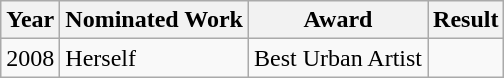<table class="wikitable">
<tr>
<th>Year</th>
<th>Nominated Work</th>
<th>Award</th>
<th>Result</th>
</tr>
<tr>
<td>2008</td>
<td>Herself</td>
<td>Best Urban Artist</td>
<td></td>
</tr>
</table>
